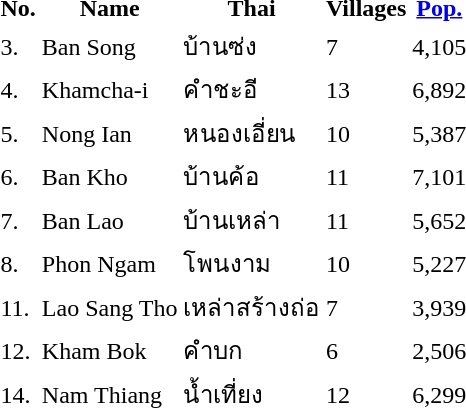<table>
<tr>
<th>No.</th>
<th>Name</th>
<th>Thai</th>
<th>Villages</th>
<th><a href='#'>Pop.</a></th>
</tr>
<tr>
<td>3.</td>
<td>Ban Song</td>
<td>บ้านซ่ง</td>
<td>7</td>
<td>4,105</td>
</tr>
<tr>
<td>4.</td>
<td>Khamcha-i</td>
<td>คำชะอี</td>
<td>13</td>
<td>6,892</td>
</tr>
<tr>
<td>5.</td>
<td>Nong Ian</td>
<td>หนองเอี่ยน</td>
<td>10</td>
<td>5,387</td>
</tr>
<tr>
<td>6.</td>
<td>Ban Kho</td>
<td>บ้านค้อ</td>
<td>11</td>
<td>7,101</td>
</tr>
<tr>
<td>7.</td>
<td>Ban Lao</td>
<td>บ้านเหล่า</td>
<td>11</td>
<td>5,652</td>
</tr>
<tr>
<td>8.</td>
<td>Phon Ngam</td>
<td>โพนงาม</td>
<td>10</td>
<td>5,227</td>
</tr>
<tr>
<td>11.</td>
<td>Lao Sang Tho</td>
<td>เหล่าสร้างถ่อ</td>
<td>7</td>
<td>3,939</td>
</tr>
<tr>
<td>12.</td>
<td>Kham Bok</td>
<td>คำบก</td>
<td>6</td>
<td>2,506</td>
</tr>
<tr>
<td>14.</td>
<td>Nam Thiang</td>
<td>น้ำเที่ยง</td>
<td>12</td>
<td>6,299</td>
</tr>
</table>
